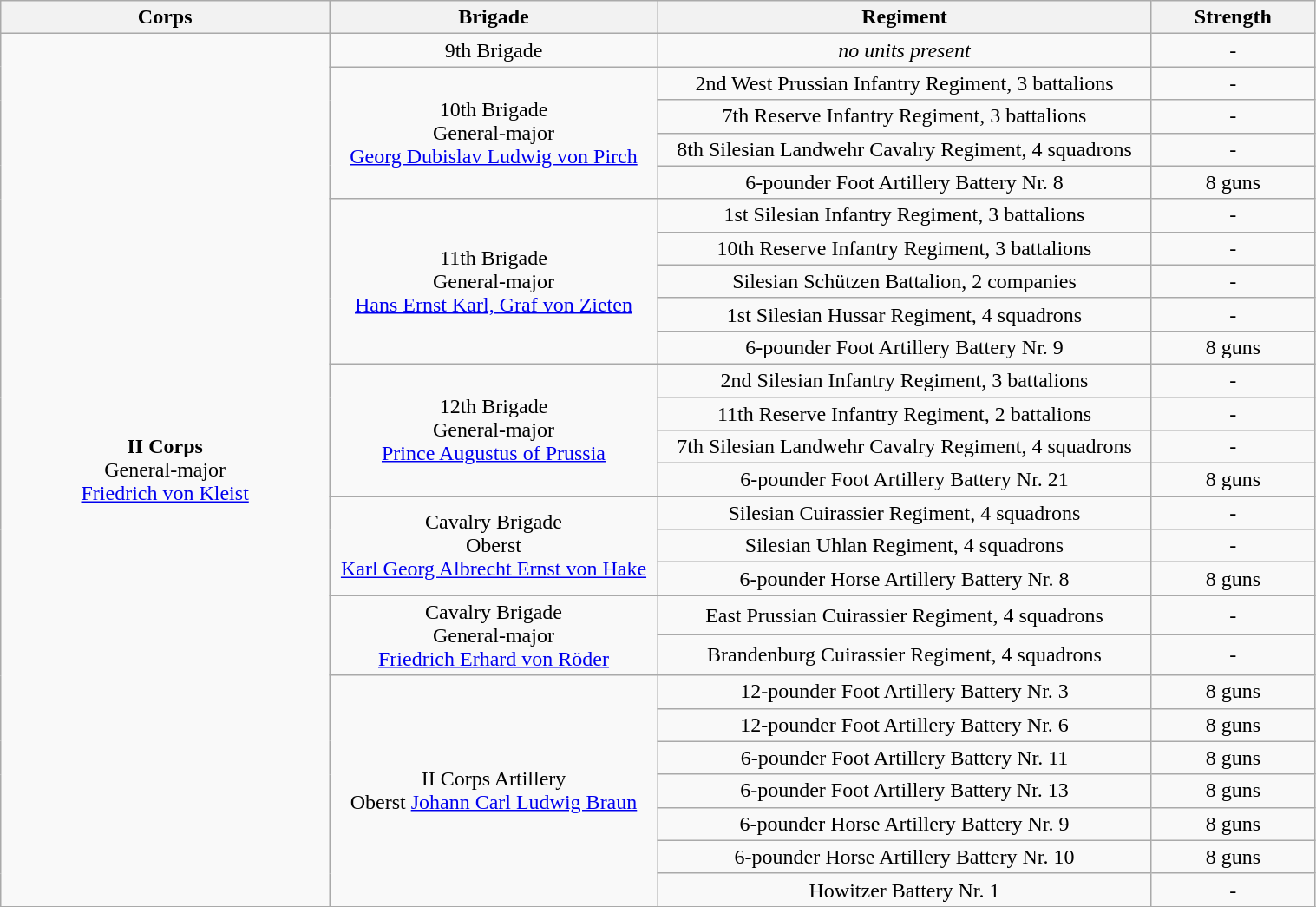<table class="wikitable" style="text-align:center; width:80%;">
<tr>
<th width=20%>Corps</th>
<th width=20%>Brigade</th>
<th width=30%>Regiment</th>
<th width=10%>Strength</th>
</tr>
<tr>
<td ROWSPAN=26><strong>II Corps</strong><br>General-major<br><a href='#'>Friedrich von Kleist</a><br></td>
<td ROWSPAN=1>9th Brigade</td>
<td><em>no units present</em></td>
<td>-</td>
</tr>
<tr>
<td ROWSPAN=4>10th Brigade<br>General-major<br><a href='#'>Georg Dubislav Ludwig von Pirch</a><br></td>
<td>2nd West Prussian Infantry Regiment, 3 battalions</td>
<td>-</td>
</tr>
<tr>
<td>7th Reserve Infantry Regiment, 3 battalions</td>
<td>-</td>
</tr>
<tr>
<td>8th Silesian Landwehr Cavalry Regiment, 4 squadrons</td>
<td>-</td>
</tr>
<tr>
<td>6-pounder Foot Artillery Battery Nr. 8</td>
<td>8 guns</td>
</tr>
<tr>
<td ROWSPAN=5>11th Brigade<br>General-major<br><a href='#'>Hans Ernst Karl, Graf von Zieten</a><br></td>
<td>1st Silesian Infantry Regiment, 3 battalions</td>
<td>-</td>
</tr>
<tr>
<td>10th Reserve Infantry Regiment, 3 battalions</td>
<td>-</td>
</tr>
<tr>
<td>Silesian Schützen Battalion, 2 companies</td>
<td>-</td>
</tr>
<tr>
<td>1st Silesian Hussar Regiment, 4 squadrons</td>
<td>-</td>
</tr>
<tr>
<td>6-pounder Foot Artillery Battery Nr. 9</td>
<td>8 guns</td>
</tr>
<tr>
<td ROWSPAN=4>12th Brigade<br>General-major<br><a href='#'>Prince Augustus of Prussia</a><br></td>
<td>2nd Silesian Infantry Regiment, 3 battalions</td>
<td>-</td>
</tr>
<tr>
<td>11th Reserve Infantry Regiment, 2 battalions</td>
<td>-</td>
</tr>
<tr>
<td>7th Silesian Landwehr Cavalry Regiment, 4 squadrons</td>
<td>-</td>
</tr>
<tr>
<td>6-pounder Foot Artillery Battery Nr. 21</td>
<td>8 guns</td>
</tr>
<tr>
<td ROWSPAN=3>Cavalry Brigade<br>Oberst<br><a href='#'>Karl Georg Albrecht Ernst von Hake</a></td>
<td>Silesian Cuirassier Regiment, 4 squadrons</td>
<td>-</td>
</tr>
<tr>
<td>Silesian Uhlan Regiment, 4 squadrons</td>
<td>-</td>
</tr>
<tr>
<td>6-pounder Horse Artillery Battery Nr. 8</td>
<td>8 guns</td>
</tr>
<tr>
<td ROWSPAN=2>Cavalry Brigade<br>General-major<br><a href='#'>Friedrich Erhard von Röder</a></td>
<td>East Prussian Cuirassier Regiment, 4 squadrons</td>
<td>-</td>
</tr>
<tr>
<td>Brandenburg Cuirassier Regiment, 4 squadrons</td>
<td>-</td>
</tr>
<tr>
<td ROWSPAN=7>II Corps Artillery<br>Oberst <a href='#'>Johann Carl Ludwig Braun</a></td>
<td>12-pounder Foot Artillery Battery Nr. 3</td>
<td>8 guns</td>
</tr>
<tr>
<td>12-pounder Foot Artillery Battery Nr. 6</td>
<td>8 guns</td>
</tr>
<tr>
<td>6-pounder Foot Artillery Battery Nr. 11</td>
<td>8 guns</td>
</tr>
<tr>
<td>6-pounder Foot Artillery Battery Nr. 13</td>
<td>8 guns</td>
</tr>
<tr>
<td>6-pounder Horse Artillery Battery Nr. 9</td>
<td>8 guns</td>
</tr>
<tr>
<td>6-pounder Horse Artillery Battery Nr. 10</td>
<td>8 guns</td>
</tr>
<tr>
<td>Howitzer Battery Nr. 1</td>
<td>-</td>
</tr>
<tr>
</tr>
</table>
